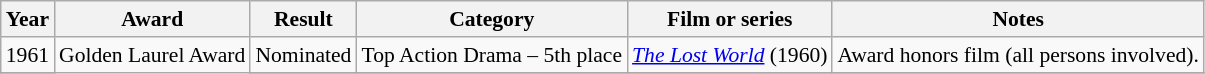<table class="wikitable" style="font-size: 90%;">
<tr>
<th>Year</th>
<th>Award</th>
<th>Result</th>
<th>Category</th>
<th>Film or series</th>
<th>Notes</th>
</tr>
<tr>
<td>1961</td>
<td rowspan=7>Golden Laurel Award</td>
<td>Nominated</td>
<td>Top Action Drama – 5th place</td>
<td><em><a href='#'>The Lost World</a></em> (1960)</td>
<td>Award honors film (all persons involved).</td>
</tr>
<tr>
</tr>
</table>
